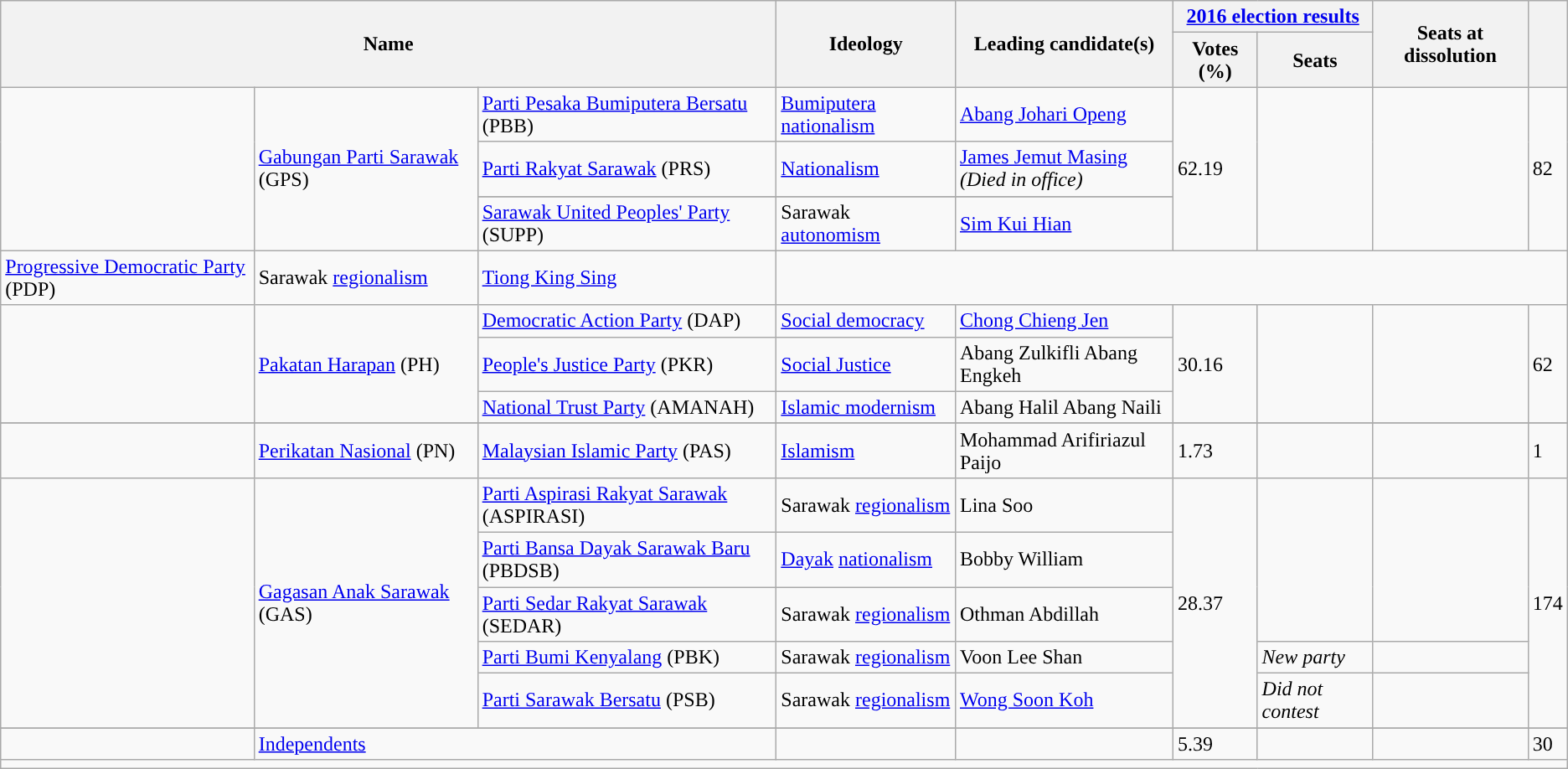<table class="wikitable">
<tr>
<th colspan="3" rowspan="2">Name</th>
<th rowspan="2">Ideology</th>
<th rowspan="2">Leading candidate(s)</th>
<th colspan="2"><a href='#'>2016 election results</a></th>
<th rowspan="2">Seats at dissolution</th>
<th rowspan="2"></th>
</tr>
<tr>
<th>Votes (%)</th>
<th>Seats</th>
</tr>
<tr>
<td rowspan="4" style="background-color:"></td>
<td rowspan="4"><a href='#'>Gabungan Parti Sarawak</a> (GPS)</td>
<td><a href='#'>Parti Pesaka Bumiputera Bersatu</a> (PBB)</td>
<td><a href='#'>Bumiputera</a> <a href='#'>nationalism</a></td>
<td><a href='#'>Abang Johari Openg</a></td>
<td rowspan="4">62.19</td>
<td rowspan="4"></td>
<td rowspan="4"></td>
<td rowspan="4">82</td>
</tr>
<tr>
<td><a href='#'>Parti Rakyat Sarawak</a> (PRS)</td>
<td><a href='#'>Nationalism</a></td>
<td><a href='#'>James Jemut Masing</a><br><em>(Died in office)</em></td>
</tr>
<tr 33>
</tr>
<tr>
<td><a href='#'>Sarawak United Peoples' Party</a> (SUPP)</td>
<td>Sarawak <a href='#'>autonomism</a></td>
<td><a href='#'>Sim Kui Hian</a></td>
</tr>
<tr 20>
<td><a href='#'>Progressive Democratic Party</a> (PDP)</td>
<td>Sarawak <a href='#'>regionalism</a></td>
<td><a href='#'>Tiong King Sing</a></td>
</tr>
<tr 28>
<td rowspan="3" style="background-color:"></td>
<td rowspan="3"><a href='#'>Pakatan Harapan</a> (PH)</td>
<td><a href='#'>Democratic Action Party</a> (DAP)</td>
<td><a href='#'>Social democracy</a></td>
<td><a href='#'>Chong Chieng Jen</a></td>
<td rowspan="3">30.16</td>
<td rowspan="3"></td>
<td rowspan="3"></td>
<td rowspan="3">62</td>
</tr>
<tr 21>
<td><a href='#'>People's Justice Party</a> (PKR)</td>
<td><a href='#'>Social Justice</a></td>
<td>Abang Zulkifli Abang Engkeh</td>
</tr>
<tr 28>
<td><a href='#'>National Trust Party</a> (AMANAH)</td>
<td><a href='#'>Islamic modernism</a></td>
<td>Abang Halil Abang Naili</td>
</tr>
<tr 9>
</tr>
<tr>
<td style="background-color:"></td>
<td rowspan="1"><a href='#'>Perikatan Nasional</a> (PN)</td>
<td><a href='#'>Malaysian Islamic Party</a> (PAS)</td>
<td><a href='#'>Islamism</a></td>
<td>Mohammad Arifiriazul Paijo</td>
<td>1.73</td>
<td></td>
<td></td>
<td>1</td>
</tr>
<tr>
<td rowspan="5" style="background-color:"></td>
<td rowspan="5"><a href='#'>Gagasan Anak Sarawak</a> (GAS)</td>
<td><a href='#'>Parti Aspirasi Rakyat Sarawak</a> (ASPIRASI)</td>
<td>Sarawak <a href='#'>regionalism</a></td>
<td>Lina Soo</td>
<td rowspan="5">28.37</td>
<td rowspan="3"></td>
<td rowspan="3"></td>
<td rowspan="5">174</td>
</tr>
<tr 15>
<td><a href='#'>Parti Bansa Dayak Sarawak Baru</a> (PBDSB)</td>
<td><a href='#'>Dayak</a> <a href='#'>nationalism</a></td>
<td>Bobby William</td>
</tr>
<tr 11>
<td><a href='#'>Parti Sedar Rakyat Sarawak</a> (SEDAR)</td>
<td>Sarawak <a href='#'>regionalism</a></td>
<td>Othman Abdillah</td>
</tr>
<tr 5>
<td><a href='#'>Parti Bumi Kenyalang</a> (PBK)</td>
<td>Sarawak <a href='#'>regionalism</a></td>
<td>Voon Lee Shan</td>
<td><em>New party</em></td>
<td></td>
</tr>
<tr 73>
<td><a href='#'>Parti Sarawak Bersatu</a> (PSB)</td>
<td>Sarawak <a href='#'>regionalism</a></td>
<td><a href='#'>Wong Soon Koh</a></td>
<td><em>Did not contest</em></td>
<td></td>
</tr>
<tr 70>
</tr>
<tr>
<td style="background-color:"></td>
<td colspan="2"><a href='#'>Independents</a></td>
<td></td>
<td></td>
<td>5.39</td>
<td></td>
<td></td>
<td>30</td>
</tr>
<tr>
<td colspan="9"></td>
</tr>
</table>
